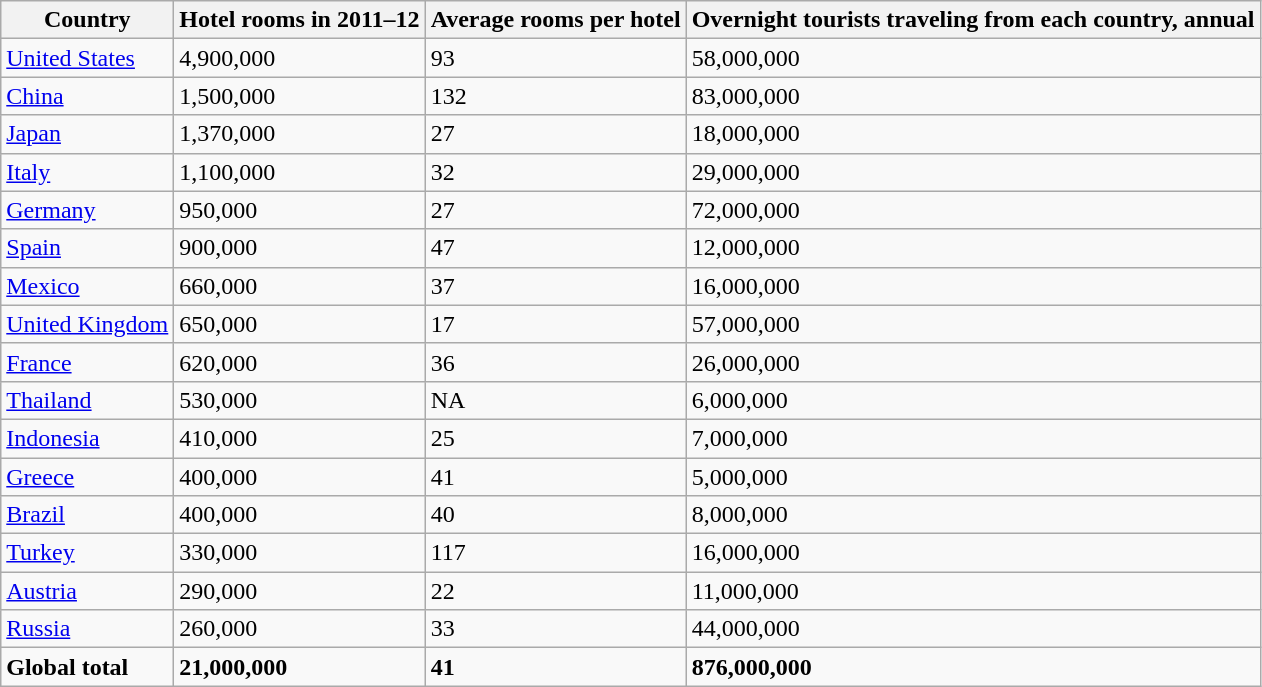<table class="wikitable sortable" border="1">
<tr>
<th>Country</th>
<th>Hotel rooms in 2011–12</th>
<th>Average rooms per hotel</th>
<th>Overnight tourists traveling from each country, annual</th>
</tr>
<tr>
<td><a href='#'>United States</a></td>
<td>4,900,000</td>
<td>93</td>
<td>58,000,000</td>
</tr>
<tr>
<td><a href='#'>China</a></td>
<td>1,500,000</td>
<td>132</td>
<td>83,000,000</td>
</tr>
<tr>
<td><a href='#'>Japan</a></td>
<td>1,370,000</td>
<td>27</td>
<td>18,000,000</td>
</tr>
<tr>
<td><a href='#'>Italy</a></td>
<td>1,100,000</td>
<td>32</td>
<td>29,000,000</td>
</tr>
<tr>
<td><a href='#'>Germany</a></td>
<td>950,000</td>
<td>27</td>
<td>72,000,000</td>
</tr>
<tr>
<td><a href='#'>Spain</a></td>
<td>900,000</td>
<td>47</td>
<td>12,000,000</td>
</tr>
<tr>
<td><a href='#'>Mexico</a></td>
<td>660,000</td>
<td>37</td>
<td>16,000,000</td>
</tr>
<tr>
<td><a href='#'>United Kingdom</a></td>
<td>650,000</td>
<td>17</td>
<td>57,000,000</td>
</tr>
<tr>
<td><a href='#'>France</a></td>
<td>620,000</td>
<td>36</td>
<td>26,000,000</td>
</tr>
<tr>
<td><a href='#'>Thailand</a></td>
<td>530,000</td>
<td>NA</td>
<td>6,000,000</td>
</tr>
<tr>
<td><a href='#'>Indonesia</a></td>
<td>410,000</td>
<td>25</td>
<td>7,000,000</td>
</tr>
<tr>
<td><a href='#'>Greece</a></td>
<td>400,000</td>
<td>41</td>
<td>5,000,000</td>
</tr>
<tr>
<td><a href='#'>Brazil</a></td>
<td>400,000</td>
<td>40</td>
<td>8,000,000</td>
</tr>
<tr>
<td><a href='#'>Turkey</a></td>
<td>330,000</td>
<td>117</td>
<td>16,000,000</td>
</tr>
<tr>
<td><a href='#'>Austria</a></td>
<td>290,000</td>
<td>22</td>
<td>11,000,000</td>
</tr>
<tr>
<td><a href='#'>Russia</a></td>
<td>260,000</td>
<td>33</td>
<td>44,000,000</td>
</tr>
<tr class="sortbottom">
<td><strong>Global total</strong></td>
<td><strong>21,000,000</strong></td>
<td><strong>41</strong></td>
<td><strong>876,000,000</strong></td>
</tr>
</table>
